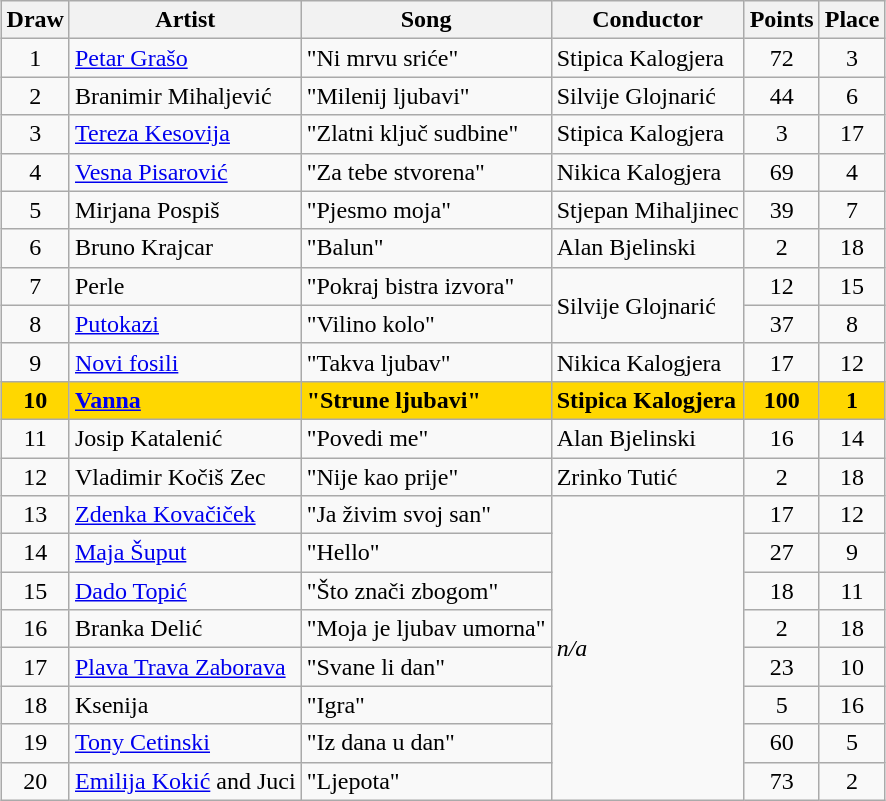<table class="sortable wikitable" style="margin: 1em auto 1em auto; text-align:center">
<tr>
<th>Draw</th>
<th>Artist</th>
<th>Song</th>
<th>Conductor</th>
<th>Points</th>
<th>Place</th>
</tr>
<tr>
<td>1</td>
<td align="left"><a href='#'>Petar Grašo</a></td>
<td align="left">"Ni mrvu sriće"</td>
<td align="left">Stipica Kalogjera</td>
<td>72</td>
<td>3</td>
</tr>
<tr>
<td>2</td>
<td align="left">Branimir Mihaljević</td>
<td align="left">"Milenij ljubavi"</td>
<td align="left">Silvije Glojnarić</td>
<td>44</td>
<td>6</td>
</tr>
<tr>
<td>3</td>
<td align="left"><a href='#'>Tereza Kesovija</a></td>
<td align="left">"Zlatni ključ sudbine"</td>
<td align="left">Stipica Kalogjera</td>
<td>3</td>
<td>17</td>
</tr>
<tr>
<td>4</td>
<td align="left"><a href='#'>Vesna Pisarović</a></td>
<td align="left">"Za tebe stvorena"</td>
<td align="left">Nikica Kalogjera</td>
<td>69</td>
<td>4</td>
</tr>
<tr>
<td>5</td>
<td align="left">Mirjana Pospiš</td>
<td align="left">"Pjesmo moja"</td>
<td align="left">Stjepan Mihaljinec</td>
<td>39</td>
<td>7</td>
</tr>
<tr>
<td>6</td>
<td align="left">Bruno Krajcar</td>
<td align="left">"Balun"</td>
<td align="left">Alan Bjelinski</td>
<td>2</td>
<td>18</td>
</tr>
<tr>
<td>7</td>
<td align="left">Perle</td>
<td align="left">"Pokraj bistra izvora"</td>
<td rowspan="2" align="left">Silvije Glojnarić</td>
<td>12</td>
<td>15</td>
</tr>
<tr>
<td>8</td>
<td align="left"><a href='#'>Putokazi</a></td>
<td align="left">"Vilino kolo"</td>
<td>37</td>
<td>8</td>
</tr>
<tr>
<td>9</td>
<td align="left"><a href='#'>Novi fosili</a></td>
<td align="left">"Takva ljubav"</td>
<td align="left">Nikica Kalogjera</td>
<td>17</td>
<td>12</td>
</tr>
<tr style="font-weight:bold; background:gold;">
<td>10</td>
<td align="left"><a href='#'>Vanna</a></td>
<td align="left">"Strune ljubavi"</td>
<td align="left">Stipica Kalogjera</td>
<td>100</td>
<td>1</td>
</tr>
<tr>
<td>11</td>
<td align="left">Josip Katalenić</td>
<td align="left">"Povedi me"</td>
<td align="left">Alan Bjelinski</td>
<td>16</td>
<td>14</td>
</tr>
<tr>
<td>12</td>
<td align="left">Vladimir Kočiš Zec</td>
<td align="left">"Nije kao prije"</td>
<td align="left">Zrinko Tutić</td>
<td>2</td>
<td>18</td>
</tr>
<tr>
<td>13</td>
<td align="left"><a href='#'>Zdenka Kovačiček</a></td>
<td align="left">"Ja živim svoj san"</td>
<td rowspan="8" align="left"><em>n/a</em></td>
<td>17</td>
<td>12</td>
</tr>
<tr>
<td>14</td>
<td align="left"><a href='#'>Maja Šuput</a></td>
<td align="left">"Hello"</td>
<td>27</td>
<td>9</td>
</tr>
<tr>
<td>15</td>
<td align="left"><a href='#'>Dado Topić</a></td>
<td align="left">"Što znači zbogom"</td>
<td>18</td>
<td>11</td>
</tr>
<tr>
<td>16</td>
<td align="left">Branka Delić</td>
<td align="left">"Moja je ljubav umorna"</td>
<td>2</td>
<td>18</td>
</tr>
<tr>
<td>17</td>
<td align="left"><a href='#'>Plava Trava Zaborava</a></td>
<td align="left">"Svane li dan"</td>
<td>23</td>
<td>10</td>
</tr>
<tr>
<td>18</td>
<td align="left">Ksenija</td>
<td align="left">"Igra"</td>
<td>5</td>
<td>16</td>
</tr>
<tr>
<td>19</td>
<td align="left"><a href='#'>Tony Cetinski</a></td>
<td align="left">"Iz dana u dan"</td>
<td>60</td>
<td>5</td>
</tr>
<tr>
<td>20</td>
<td align="left"><a href='#'>Emilija Kokić</a> and Juci</td>
<td align="left">"Ljepota"</td>
<td>73</td>
<td>2</td>
</tr>
</table>
